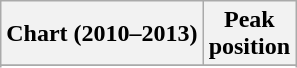<table class="wikitable sortable plainrowheaders" style="text-align:center">
<tr>
<th>Chart (2010–2013)</th>
<th>Peak<br>position</th>
</tr>
<tr>
</tr>
<tr>
</tr>
<tr>
</tr>
<tr>
</tr>
<tr>
</tr>
<tr>
</tr>
<tr>
</tr>
<tr>
</tr>
<tr>
</tr>
<tr>
</tr>
<tr>
</tr>
<tr>
</tr>
<tr>
</tr>
<tr>
</tr>
<tr>
</tr>
<tr>
</tr>
<tr>
</tr>
<tr>
</tr>
<tr>
</tr>
<tr>
</tr>
</table>
